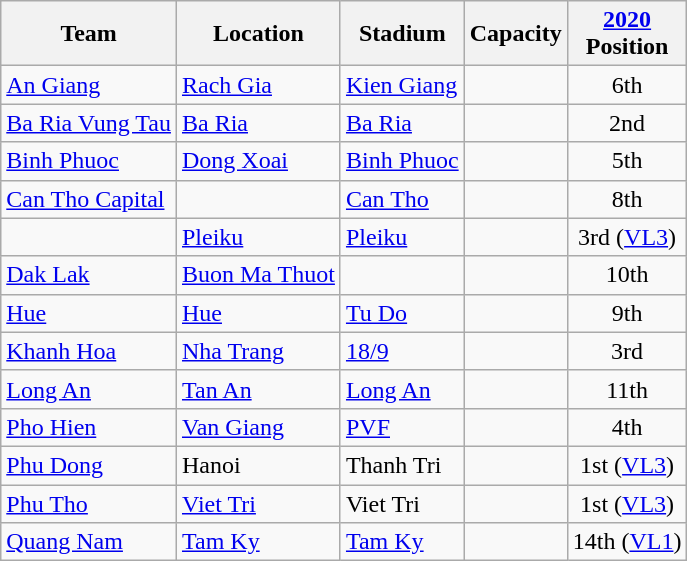<table class="wikitable sortable">
<tr>
<th>Team</th>
<th>Location</th>
<th>Stadium</th>
<th>Capacity</th>
<th><a href='#'>2020</a><br>Position</th>
</tr>
<tr>
<td><a href='#'>An Giang</a></td>
<td><a href='#'>Rach Gia</a></td>
<td><a href='#'>Kien Giang</a></td>
<td style="text-align:center"></td>
<td style="text-align:center">6th</td>
</tr>
<tr>
<td><a href='#'>Ba Ria Vung Tau</a></td>
<td><a href='#'>Ba Ria</a></td>
<td><a href='#'>Ba Ria</a></td>
<td style="text-align:center"></td>
<td style="text-align:center">2nd</td>
</tr>
<tr>
<td><a href='#'>Binh Phuoc</a></td>
<td><a href='#'>Dong Xoai</a></td>
<td><a href='#'>Binh Phuoc</a></td>
<td style="text-align:center"></td>
<td style="text-align:center">5th</td>
</tr>
<tr>
<td><a href='#'>Can Tho Capital</a></td>
<td></td>
<td><a href='#'>Can Tho</a></td>
<td style="text-align:center"></td>
<td style="text-align:center">8th</td>
</tr>
<tr>
<td></td>
<td><a href='#'>Pleiku</a></td>
<td><a href='#'>Pleiku</a></td>
<td style="text-align:center"></td>
<td style="text-align:center">3rd (<a href='#'>VL3</a>)</td>
</tr>
<tr>
<td><a href='#'>Dak Lak</a></td>
<td><a href='#'>Buon Ma Thuot</a></td>
<td></td>
<td style="text-align:center"></td>
<td style="text-align:center">10th</td>
</tr>
<tr>
<td><a href='#'>Hue</a></td>
<td><a href='#'>Hue</a></td>
<td><a href='#'>Tu Do</a></td>
<td style="text-align:center"></td>
<td style="text-align:center">9th</td>
</tr>
<tr>
<td><a href='#'>Khanh Hoa</a></td>
<td><a href='#'>Nha Trang</a></td>
<td><a href='#'>18/9</a></td>
<td style="text-align:center"></td>
<td style="text-align:center">3rd</td>
</tr>
<tr>
<td><a href='#'>Long An</a></td>
<td><a href='#'>Tan An</a></td>
<td><a href='#'>Long An</a></td>
<td style="text-align:center"></td>
<td style="text-align:center">11th</td>
</tr>
<tr>
<td><a href='#'>Pho Hien</a></td>
<td><a href='#'>Van Giang</a></td>
<td><a href='#'>PVF</a></td>
<td style="text-align:center"></td>
<td style="text-align:center">4th</td>
</tr>
<tr>
<td><a href='#'>Phu Dong</a></td>
<td>Hanoi </td>
<td>Thanh Tri</td>
<td style="text-align:center"></td>
<td style="text-align:center">1st (<a href='#'>VL3</a>)</td>
</tr>
<tr>
<td><a href='#'>Phu Tho</a></td>
<td><a href='#'>Viet Tri</a></td>
<td>Viet Tri</td>
<td style="text-align:center"></td>
<td style="text-align:center">1st (<a href='#'>VL3</a>)</td>
</tr>
<tr>
<td><a href='#'>Quang Nam</a></td>
<td><a href='#'>Tam Ky</a></td>
<td><a href='#'>Tam Ky</a></td>
<td style="text-align:center"></td>
<td style="text-align:center">14th (<a href='#'>VL1</a>)</td>
</tr>
</table>
